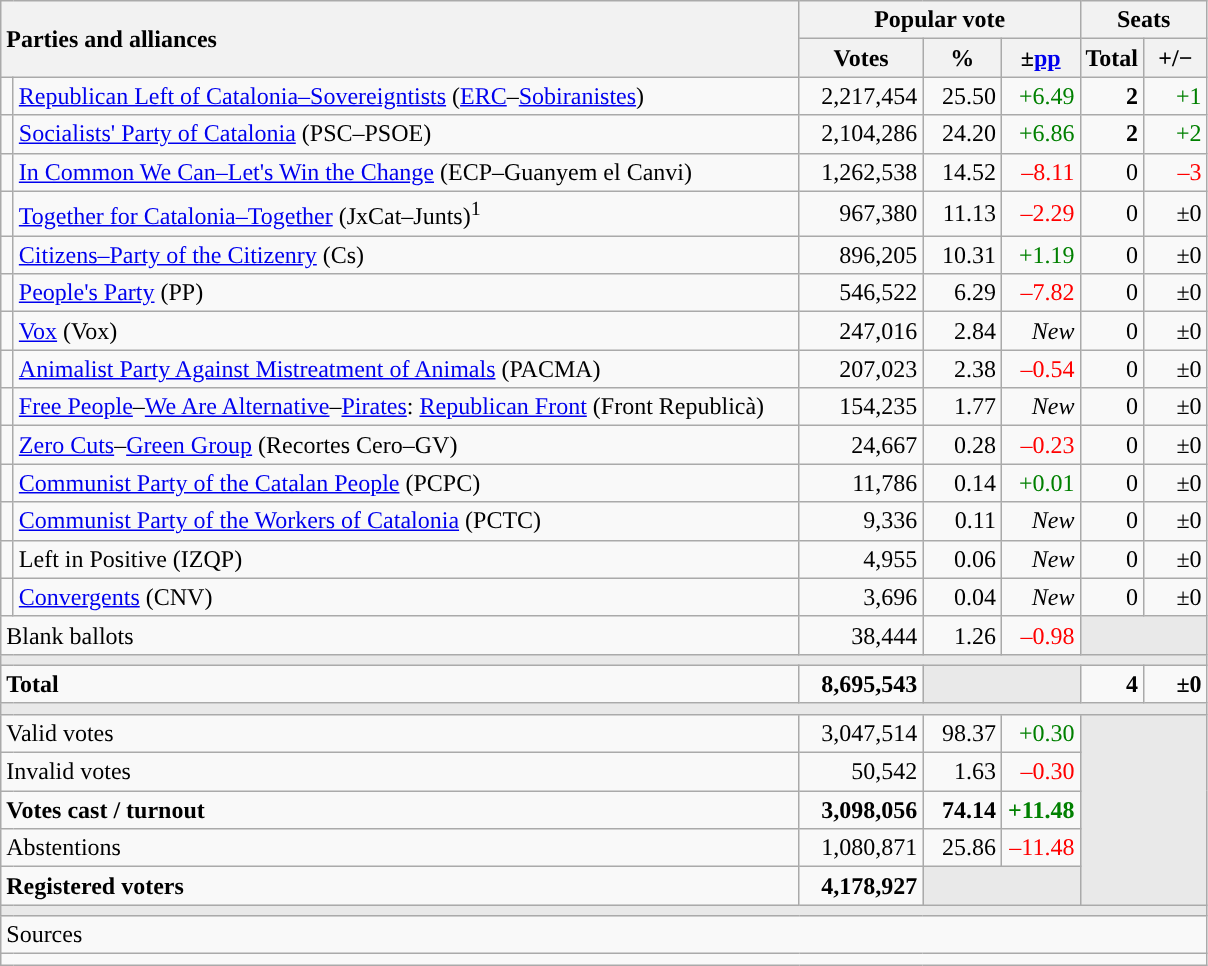<table class="wikitable" style="text-align:right;">
<tr>
<th style="text-align:left;" rowspan="2" colspan="2" width="525">Parties and alliances</th>
<th colspan="3">Popular vote</th>
<th colspan="2">Seats</th>
</tr>
<tr>
<th width="75">Votes</th>
<th width="45">%</th>
<th width="45">±<a href='#'>pp</a></th>
<th width="35">Total</th>
<th width="35">+/−</th>
</tr>
<tr>
<td width="1" style="color:inherit;background:"></td>
<td align="left"><a href='#'>Republican Left of Catalonia–Sovereigntists</a> (<a href='#'>ERC</a>–<a href='#'>Sobiranistes</a>)</td>
<td>2,217,454</td>
<td>25.50</td>
<td style="color:green;">+6.49</td>
<td><strong>2</strong></td>
<td style="color:green;">+1</td>
</tr>
<tr>
<td style="color:inherit;background:"></td>
<td align="left"><a href='#'>Socialists' Party of Catalonia</a> (PSC–PSOE)</td>
<td>2,104,286</td>
<td>24.20</td>
<td style="color:green;">+6.86</td>
<td><strong>2</strong></td>
<td style="color:green;">+2</td>
</tr>
<tr>
<td style="color:inherit;background:"></td>
<td align="left"><a href='#'>In Common We Can–Let's Win the Change</a> (ECP–Guanyem el Canvi)</td>
<td>1,262,538</td>
<td>14.52</td>
<td style="color:red;">–8.11</td>
<td>0</td>
<td style="color:red;">–3</td>
</tr>
<tr>
<td style="color:inherit;background:"></td>
<td align="left"><a href='#'>Together for Catalonia–Together</a> (JxCat–Junts)<sup>1</sup></td>
<td>967,380</td>
<td>11.13</td>
<td style="color:red;">–2.29</td>
<td>0</td>
<td>±0</td>
</tr>
<tr>
<td style="color:inherit;background:"></td>
<td align="left"><a href='#'>Citizens–Party of the Citizenry</a> (Cs)</td>
<td>896,205</td>
<td>10.31</td>
<td style="color:green;">+1.19</td>
<td>0</td>
<td>±0</td>
</tr>
<tr>
<td style="color:inherit;background:"></td>
<td align="left"><a href='#'>People's Party</a> (PP)</td>
<td>546,522</td>
<td>6.29</td>
<td style="color:red;">–7.82</td>
<td>0</td>
<td>±0</td>
</tr>
<tr>
<td style="color:inherit;background:"></td>
<td align="left"><a href='#'>Vox</a> (Vox)</td>
<td>247,016</td>
<td>2.84</td>
<td><em>New</em></td>
<td>0</td>
<td>±0</td>
</tr>
<tr>
<td style="color:inherit;background:"></td>
<td align="left"><a href='#'>Animalist Party Against Mistreatment of Animals</a> (PACMA)</td>
<td>207,023</td>
<td>2.38</td>
<td style="color:red;">–0.54</td>
<td>0</td>
<td>±0</td>
</tr>
<tr>
<td style="color:inherit;background:"></td>
<td align="left"><a href='#'>Free People</a>–<a href='#'>We Are Alternative</a>–<a href='#'>Pirates</a>: <a href='#'>Republican Front</a> (Front Republicà)</td>
<td>154,235</td>
<td>1.77</td>
<td><em>New</em></td>
<td>0</td>
<td>±0</td>
</tr>
<tr>
<td style="color:inherit;background:"></td>
<td align="left"><a href='#'>Zero Cuts</a>–<a href='#'>Green Group</a> (Recortes Cero–GV)</td>
<td>24,667</td>
<td>0.28</td>
<td style="color:red;">–0.23</td>
<td>0</td>
<td>±0</td>
</tr>
<tr>
<td style="color:inherit;background:"></td>
<td align="left"><a href='#'>Communist Party of the Catalan People</a> (PCPC)</td>
<td>11,786</td>
<td>0.14</td>
<td style="color:green;">+0.01</td>
<td>0</td>
<td>±0</td>
</tr>
<tr>
<td style="color:inherit;background:"></td>
<td align="left"><a href='#'>Communist Party of the Workers of Catalonia</a> (PCTC)</td>
<td>9,336</td>
<td>0.11</td>
<td><em>New</em></td>
<td>0</td>
<td>±0</td>
</tr>
<tr>
<td style="color:inherit;background:"></td>
<td align="left">Left in Positive (IZQP)</td>
<td>4,955</td>
<td>0.06</td>
<td><em>New</em></td>
<td>0</td>
<td>±0</td>
</tr>
<tr>
<td style="color:inherit;background:"></td>
<td align="left"><a href='#'>Convergents</a> (CNV)</td>
<td>3,696</td>
<td>0.04</td>
<td><em>New</em></td>
<td>0</td>
<td>±0</td>
</tr>
<tr>
<td align="left" colspan="2">Blank ballots</td>
<td>38,444</td>
<td>1.26</td>
<td style="color:red;">–0.98</td>
<td bgcolor="#E9E9E9" colspan="2"></td>
</tr>
<tr>
<td colspan="7" bgcolor="#E9E9E9"></td>
</tr>
<tr style="font-weight:bold;">
<td align="left" colspan="2">Total</td>
<td>8,695,543</td>
<td bgcolor="#E9E9E9" colspan="2"></td>
<td>4</td>
<td>±0</td>
</tr>
<tr>
<td colspan="7" bgcolor="#E9E9E9"></td>
</tr>
<tr>
<td align="left" colspan="2">Valid votes</td>
<td>3,047,514</td>
<td>98.37</td>
<td style="color:green;">+0.30</td>
<td bgcolor="#E9E9E9" colspan="2" rowspan="5"></td>
</tr>
<tr>
<td align="left" colspan="2">Invalid votes</td>
<td>50,542</td>
<td>1.63</td>
<td style="color:red;">–0.30</td>
</tr>
<tr style="font-weight:bold;">
<td align="left" colspan="2">Votes cast / turnout</td>
<td>3,098,056</td>
<td>74.14</td>
<td style="color:green;">+11.48</td>
</tr>
<tr>
<td align="left" colspan="2">Abstentions</td>
<td>1,080,871</td>
<td>25.86</td>
<td style="color:red;">–11.48</td>
</tr>
<tr style="font-weight:bold;">
<td align="left" colspan="2">Registered voters</td>
<td>4,178,927</td>
<td bgcolor="#E9E9E9" colspan="2"></td>
</tr>
<tr>
<td colspan="7" bgcolor="#E9E9E9"></td>
</tr>
<tr>
<td align="left" colspan="7">Sources</td>
</tr>
<tr>
<td colspan="7" style="text-align:left; max-width:790px;"></td>
</tr>
</table>
